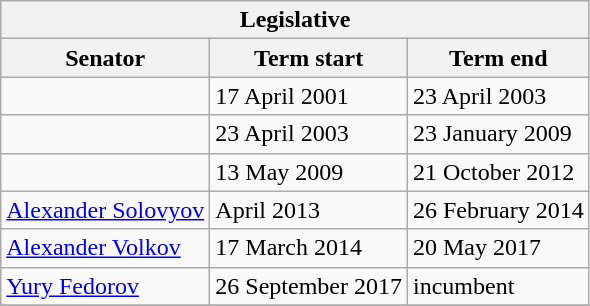<table class="wikitable sortable">
<tr>
<th colspan=3>Legislative</th>
</tr>
<tr>
<th>Senator</th>
<th>Term start</th>
<th>Term end</th>
</tr>
<tr>
<td></td>
<td>17 April 2001</td>
<td>23 April 2003</td>
</tr>
<tr>
<td></td>
<td>23 April 2003</td>
<td>23 January 2009</td>
</tr>
<tr>
<td></td>
<td>13 May 2009</td>
<td>21 October 2012</td>
</tr>
<tr>
<td><a href='#'>Alexander Solovyov</a></td>
<td>April 2013</td>
<td>26 February 2014</td>
</tr>
<tr>
<td><a href='#'>Alexander Volkov</a></td>
<td>17 March 2014</td>
<td>20 May 2017</td>
</tr>
<tr>
<td><a href='#'>Yury Fedorov</a></td>
<td>26 September 2017</td>
<td>incumbent</td>
</tr>
<tr>
</tr>
</table>
